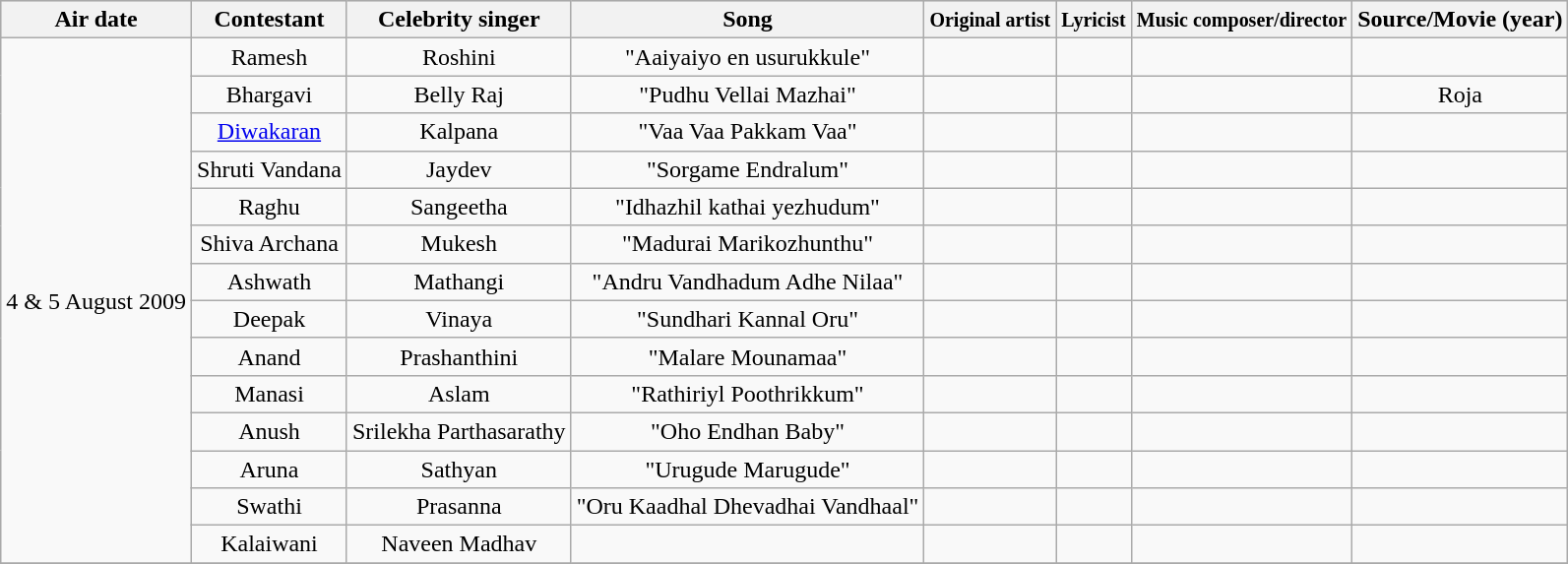<table class="wikitable sortable" style="text-align: center; width: auto;">
<tr style="background:lightgrey; text-align:center;">
<th>Air date</th>
<th>Contestant</th>
<th>Celebrity singer</th>
<th>Song</th>
<th><small>Original artist</small></th>
<th><small>Lyricist</small></th>
<th><small>Music composer/director</small></th>
<th>Source/Movie (year)</th>
</tr>
<tr>
<td rowspan=14>4 & 5 August 2009</td>
<td>Ramesh</td>
<td>Roshini</td>
<td>"Aaiyaiyo en usurukkule"</td>
<td><small></small></td>
<td><small></small></td>
<td><small></small></td>
<td></td>
</tr>
<tr>
<td>Bhargavi</td>
<td>Belly Raj</td>
<td>"Pudhu Vellai Mazhai"</td>
<td><small></small></td>
<td><small></small></td>
<td><small></small></td>
<td>Roja</td>
</tr>
<tr>
<td><a href='#'>Diwakaran</a></td>
<td>Kalpana</td>
<td>"Vaa Vaa Pakkam Vaa"</td>
<td><small></small></td>
<td><small></small></td>
<td><small></small></td>
<td></td>
</tr>
<tr>
<td>Shruti Vandana</td>
<td>Jaydev</td>
<td>"Sorgame Endralum"</td>
<td><small></small></td>
<td><small></small></td>
<td><small></small></td>
<td></td>
</tr>
<tr>
<td>Raghu</td>
<td>Sangeetha</td>
<td>"Idhazhil kathai yezhudum"</td>
<td><small></small></td>
<td><small></small></td>
<td><small></small></td>
<td></td>
</tr>
<tr>
<td>Shiva Archana</td>
<td>Mukesh</td>
<td>"Madurai Marikozhunthu"</td>
<td><small></small></td>
<td><small></small></td>
<td><small></small></td>
<td></td>
</tr>
<tr>
<td>Ashwath</td>
<td>Mathangi</td>
<td>"Andru Vandhadum Adhe Nilaa"</td>
<td><small></small></td>
<td><small></small></td>
<td><small></small></td>
<td></td>
</tr>
<tr>
<td>Deepak</td>
<td>Vinaya</td>
<td>"Sundhari Kannal Oru"</td>
<td><small></small></td>
<td><small></small></td>
<td><small></small></td>
<td></td>
</tr>
<tr>
<td>Anand</td>
<td>Prashanthini</td>
<td>"Malare Mounamaa"</td>
<td><small></small></td>
<td><small></small></td>
<td><small></small></td>
<td></td>
</tr>
<tr>
<td>Manasi</td>
<td>Aslam</td>
<td>"Rathiriyl Poothrikkum"</td>
<td><small></small></td>
<td><small></small></td>
<td><small></small></td>
<td></td>
</tr>
<tr>
<td>Anush</td>
<td>Srilekha Parthasarathy</td>
<td>"Oho Endhan Baby"</td>
<td><small></small></td>
<td><small></small></td>
<td><small></small></td>
<td></td>
</tr>
<tr>
<td>Aruna</td>
<td>Sathyan</td>
<td>"Urugude Marugude"</td>
<td><small></small></td>
<td><small></small></td>
<td><small></small></td>
<td></td>
</tr>
<tr>
<td>Swathi</td>
<td>Prasanna</td>
<td>"Oru Kaadhal Dhevadhai Vandhaal"</td>
<td><small></small></td>
<td><small></small></td>
<td><small></small></td>
<td></td>
</tr>
<tr>
<td>Kalaiwani</td>
<td>Naveen Madhav</td>
<td></td>
<td><small></small></td>
<td><small></small></td>
<td><small></small></td>
<td></td>
</tr>
<tr>
</tr>
</table>
